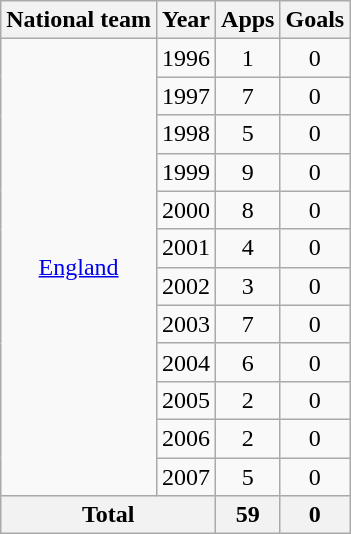<table class="wikitable" style="text-align:center">
<tr>
<th>National team</th>
<th>Year</th>
<th>Apps</th>
<th>Goals</th>
</tr>
<tr>
<td rowspan="12"><a href='#'>England</a></td>
<td>1996</td>
<td>1</td>
<td>0</td>
</tr>
<tr>
<td>1997</td>
<td>7</td>
<td>0</td>
</tr>
<tr>
<td>1998</td>
<td>5</td>
<td>0</td>
</tr>
<tr>
<td>1999</td>
<td>9</td>
<td>0</td>
</tr>
<tr>
<td>2000</td>
<td>8</td>
<td>0</td>
</tr>
<tr>
<td>2001</td>
<td>4</td>
<td>0</td>
</tr>
<tr>
<td>2002</td>
<td>3</td>
<td>0</td>
</tr>
<tr>
<td>2003</td>
<td>7</td>
<td>0</td>
</tr>
<tr>
<td>2004</td>
<td>6</td>
<td>0</td>
</tr>
<tr>
<td>2005</td>
<td>2</td>
<td>0</td>
</tr>
<tr>
<td>2006</td>
<td>2</td>
<td>0</td>
</tr>
<tr>
<td>2007</td>
<td>5</td>
<td>0</td>
</tr>
<tr>
<th colspan="2">Total</th>
<th>59</th>
<th>0</th>
</tr>
</table>
